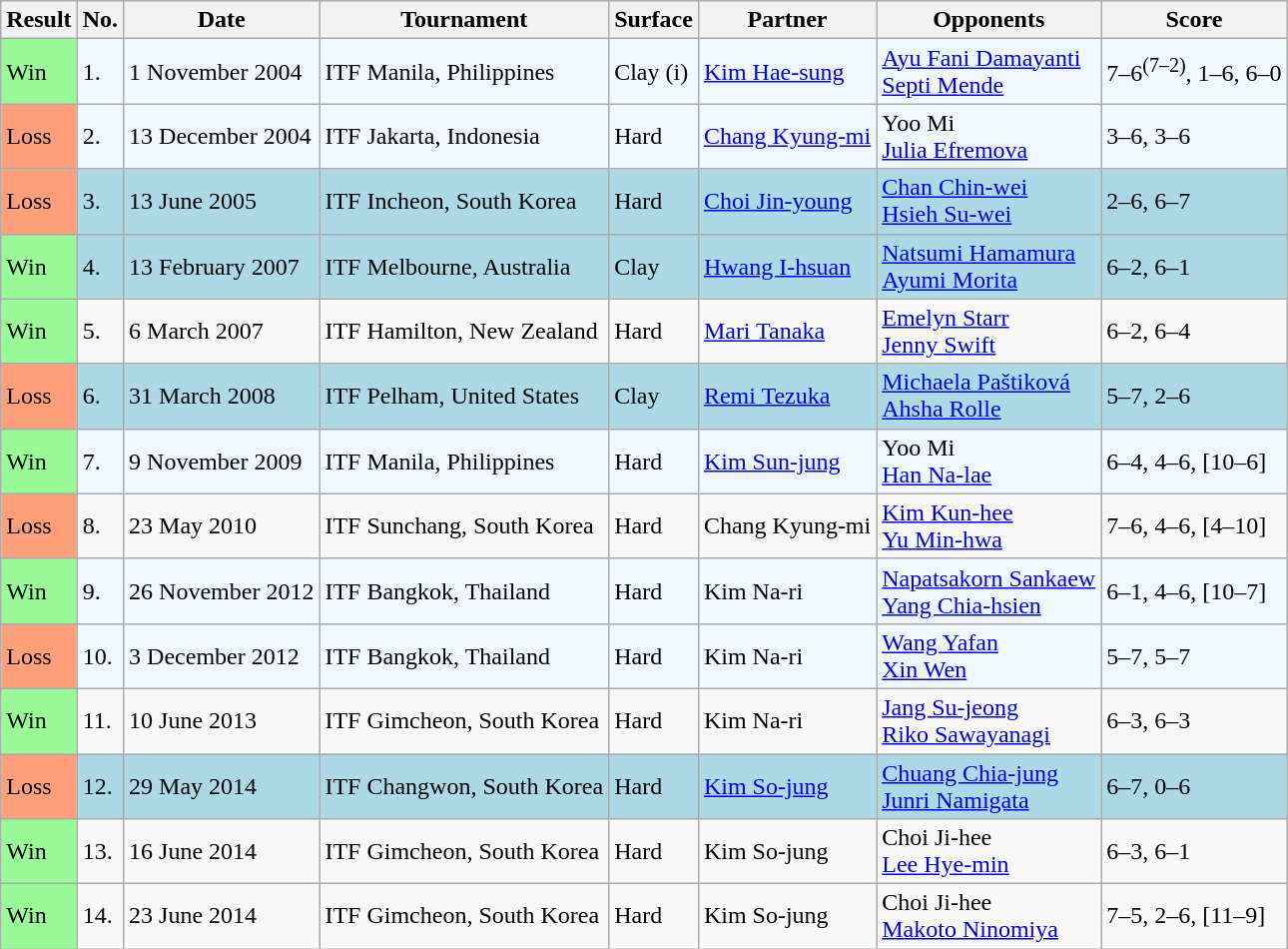<table class="sortable wikitable">
<tr>
<th>Result</th>
<th>No.</th>
<th>Date</th>
<th>Tournament</th>
<th>Surface</th>
<th>Partner</th>
<th>Opponents</th>
<th>Score</th>
</tr>
<tr bgcolor=f0f8ff>
<td style="background:#98fb98;">Win</td>
<td>1.</td>
<td>1 November 2004</td>
<td>ITF Manila, Philippines</td>
<td>Clay (i)</td>
<td> <a href='#'>Kim Hae-sung</a></td>
<td> <a href='#'>Ayu Fani Damayanti</a> <br>  <a href='#'>Septi Mende</a></td>
<td>7–6<sup>(7–2)</sup>, 1–6, 6–0</td>
</tr>
<tr bgcolor=f0f8ff>
<td style="background:#ffa07a;">Loss</td>
<td>2.</td>
<td>13 December 2004</td>
<td>ITF Jakarta, Indonesia</td>
<td>Hard</td>
<td> <a href='#'>Chang Kyung-mi</a></td>
<td> Yoo Mi <br>  <a href='#'>Julia Efremova</a></td>
<td>3–6, 3–6</td>
</tr>
<tr bgcolor="lightblue">
<td style="background:#ffa07a;">Loss</td>
<td>3.</td>
<td>13 June 2005</td>
<td>ITF Incheon, South Korea</td>
<td>Hard</td>
<td> <a href='#'>Choi Jin-young</a></td>
<td> <a href='#'>Chan Chin-wei</a> <br>  <a href='#'>Hsieh Su-wei</a></td>
<td>2–6, 6–7</td>
</tr>
<tr bgcolor="lightblue">
<td style="background:#98fb98;">Win</td>
<td>4.</td>
<td>13 February 2007</td>
<td>ITF Melbourne, Australia</td>
<td>Clay</td>
<td> <a href='#'>Hwang I-hsuan</a></td>
<td> <a href='#'>Natsumi Hamamura</a> <br>  <a href='#'>Ayumi Morita</a></td>
<td>6–2, 6–1</td>
</tr>
<tr>
<td style="background:#98fb98;">Win</td>
<td>5.</td>
<td>6 March 2007</td>
<td>ITF Hamilton, New Zealand</td>
<td>Hard</td>
<td> <a href='#'>Mari Tanaka</a></td>
<td> <a href='#'>Emelyn Starr</a> <br>  <a href='#'>Jenny Swift</a></td>
<td>6–2, 6–4</td>
</tr>
<tr bgcolor="lightblue">
<td style="background:#ffa07a;">Loss</td>
<td>6.</td>
<td>31 March 2008</td>
<td>ITF Pelham, United States</td>
<td>Clay</td>
<td> <a href='#'>Remi Tezuka</a></td>
<td> <a href='#'>Michaela Paštiková</a> <br>  <a href='#'>Ahsha Rolle</a></td>
<td>5–7, 2–6</td>
</tr>
<tr bgcolor=f0f8ff>
<td style="background:#98fb98;">Win</td>
<td>7.</td>
<td>9 November 2009</td>
<td>ITF Manila, Philippines</td>
<td>Hard</td>
<td> <a href='#'>Kim Sun-jung</a></td>
<td> Yoo Mi <br>  <a href='#'>Han Na-lae</a></td>
<td>6–4, 4–6, [10–6]</td>
</tr>
<tr>
<td style="background:#ffa07a;">Loss</td>
<td>8.</td>
<td>23 May 2010</td>
<td>ITF Sunchang, South Korea</td>
<td>Hard</td>
<td> Chang Kyung-mi</td>
<td> <a href='#'>Kim Kun-hee</a> <br>  <a href='#'>Yu Min-hwa</a></td>
<td>7–6, 4–6, [4–10]</td>
</tr>
<tr bgcolor=f0f8ff>
<td style="background:#98fb98;">Win</td>
<td>9.</td>
<td>26 November 2012</td>
<td>ITF Bangkok, Thailand</td>
<td>Hard</td>
<td> Kim Na-ri</td>
<td> <a href='#'>Napatsakorn Sankaew</a> <br>  <a href='#'>Yang Chia-hsien</a></td>
<td>6–1, 4–6, [10–7]</td>
</tr>
<tr bgcolor=f0f8ff>
<td style="background:#ffa07a;">Loss</td>
<td>10.</td>
<td>3 December 2012</td>
<td>ITF Bangkok, Thailand</td>
<td>Hard</td>
<td> Kim Na-ri</td>
<td> <a href='#'>Wang Yafan</a> <br>  <a href='#'>Xin Wen</a></td>
<td>5–7, 5–7</td>
</tr>
<tr>
<td style="background:#98fb98;">Win</td>
<td>11.</td>
<td>10 June 2013</td>
<td>ITF Gimcheon, South Korea</td>
<td>Hard</td>
<td> Kim Na-ri</td>
<td> <a href='#'>Jang Su-jeong</a> <br>  <a href='#'>Riko Sawayanagi</a></td>
<td>6–3, 6–3</td>
</tr>
<tr style="background:lightblue;">
<td style="background:#ffa07a;">Loss</td>
<td>12.</td>
<td>29 May 2014</td>
<td>ITF Changwon, South Korea</td>
<td>Hard</td>
<td> <a href='#'>Kim So-jung</a></td>
<td> <a href='#'>Chuang Chia-jung</a><br> <a href='#'>Junri Namigata</a></td>
<td>6–7, 0–6</td>
</tr>
<tr>
<td style="background:#98fb98;">Win</td>
<td>13.</td>
<td>16 June 2014</td>
<td>ITF Gimcheon, South Korea</td>
<td>Hard</td>
<td> Kim So-jung</td>
<td> Choi Ji-hee<br> <a href='#'>Lee Hye-min</a></td>
<td>6–3, 6–1</td>
</tr>
<tr>
<td style="background:#98fb98;">Win</td>
<td>14.</td>
<td>23 June 2014</td>
<td>ITF Gimcheon, South Korea</td>
<td>Hard</td>
<td> Kim So-jung</td>
<td> Choi Ji-hee<br> <a href='#'>Makoto Ninomiya</a></td>
<td>7–5, 2–6, [11–9]</td>
</tr>
</table>
